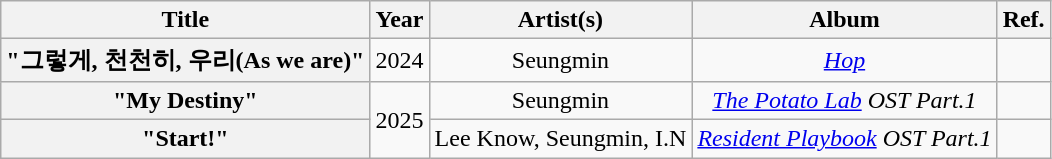<table class="wikitable plainrowheaders" style="text-align:center">
<tr>
<th scope="col">Title</th>
<th scope="col">Year</th>
<th scope="col">Artist(s)</th>
<th scope="col">Album</th>
<th scope="col">Ref.</th>
</tr>
<tr>
<th scope="row">"그렇게, 천천히, 우리(As we are)"</th>
<td>2024</td>
<td>Seungmin</td>
<td><em><a href='#'>Hop</a></em></td>
<td></td>
</tr>
<tr>
<th scope="row">"My Destiny"</th>
<td rowspan="2">2025</td>
<td>Seungmin</td>
<td><em><a href='#'>The Potato Lab</a> OST Part.1</em></td>
<td></td>
</tr>
<tr>
<th scope="row">"Start!"</th>
<td>Lee Know, Seungmin, I.N</td>
<td><em><a href='#'>Resident Playbook</a> OST Part.1</em></td>
<td></td>
</tr>
</table>
